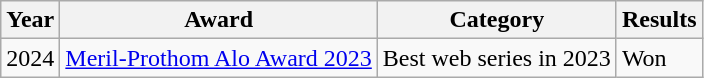<table class="wikitable">
<tr>
<th>Year</th>
<th>Award</th>
<th>Category</th>
<th>Results</th>
</tr>
<tr>
<td>2024</td>
<td><a href='#'>Meril-Prothom Alo Award 2023</a></td>
<td>Best web series in 2023</td>
<td>Won</td>
</tr>
</table>
